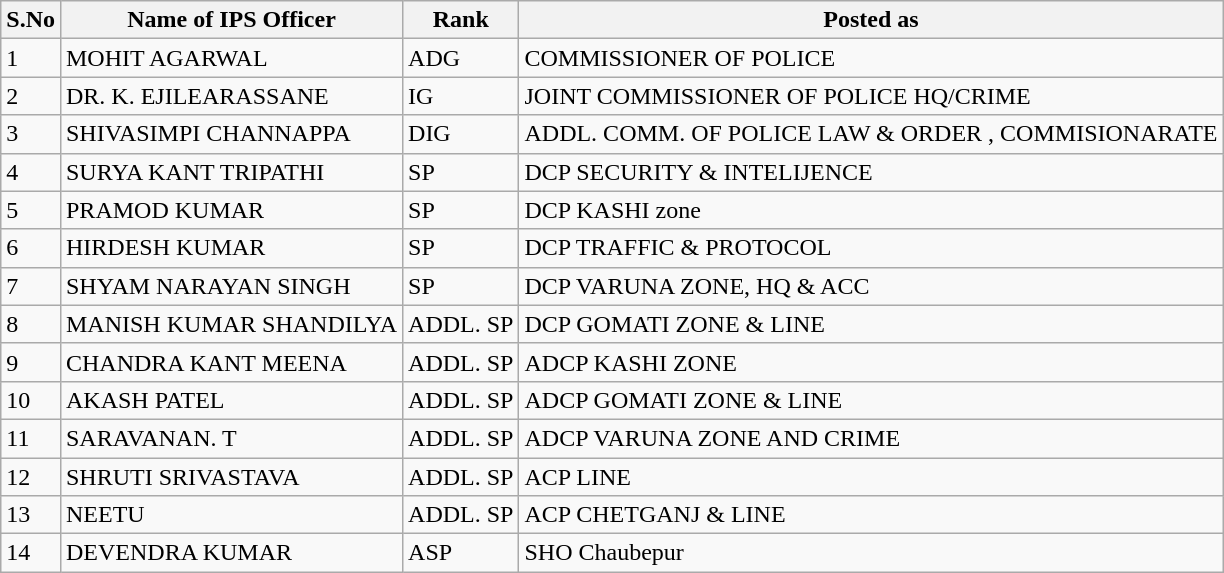<table class="wikitable">
<tr>
<th>S.No</th>
<th>Name of IPS Officer</th>
<th>Rank</th>
<th>Posted as</th>
</tr>
<tr>
<td>1</td>
<td>MOHIT AGARWAL</td>
<td>ADG</td>
<td>COMMISSIONER OF POLICE</td>
</tr>
<tr>
<td>2</td>
<td>DR. K. EJILEARASSANE</td>
<td>IG</td>
<td>JOINT COMMISSIONER OF POLICE HQ/CRIME</td>
</tr>
<tr>
<td>3</td>
<td>SHIVASIMPI CHANNAPPA</td>
<td>DIG</td>
<td>ADDL. COMM. OF POLICE LAW & ORDER , COMMISIONARATE</td>
</tr>
<tr>
<td>4</td>
<td>SURYA KANT TRIPATHI</td>
<td>SP</td>
<td>DCP SECURITY & INTELIJENCE</td>
</tr>
<tr>
<td>5</td>
<td>PRAMOD KUMAR</td>
<td>SP</td>
<td>DCP KASHI zone</td>
</tr>
<tr>
<td>6</td>
<td>HIRDESH KUMAR</td>
<td>SP</td>
<td>DCP TRAFFIC & PROTOCOL</td>
</tr>
<tr>
<td>7</td>
<td>SHYAM NARAYAN SINGH</td>
<td>SP</td>
<td>DCP VARUNA ZONE, HQ & ACC</td>
</tr>
<tr>
<td>8</td>
<td>MANISH KUMAR SHANDILYA</td>
<td>ADDL. SP</td>
<td>DCP GOMATI ZONE & LINE</td>
</tr>
<tr>
<td>9</td>
<td>CHANDRA KANT MEENA</td>
<td>ADDL. SP</td>
<td>ADCP KASHI ZONE</td>
</tr>
<tr>
<td>10</td>
<td>AKASH PATEL</td>
<td>ADDL. SP</td>
<td>ADCP GOMATI ZONE & LINE</td>
</tr>
<tr>
<td>11</td>
<td>SARAVANAN. T</td>
<td>ADDL. SP</td>
<td>ADCP VARUNA ZONE AND CRIME</td>
</tr>
<tr>
<td>12</td>
<td>SHRUTI SRIVASTAVA</td>
<td>ADDL. SP</td>
<td>ACP LINE</td>
</tr>
<tr>
<td>13</td>
<td>NEETU</td>
<td>ADDL. SP</td>
<td>ACP CHETGANJ & LINE</td>
</tr>
<tr>
<td>14</td>
<td>DEVENDRA KUMAR</td>
<td>ASP</td>
<td>SHO Chaubepur</td>
</tr>
</table>
